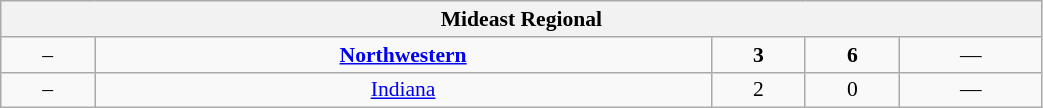<table class="wikitable" style="font-size:90%; width: 55%; text-align: center">
<tr>
<th colspan=5>Mideast Regional</th>
</tr>
<tr>
<td>–</td>
<td><strong><a href='#'>Northwestern</a></strong></td>
<td><strong>3</strong></td>
<td><strong>6</strong></td>
<td>—</td>
</tr>
<tr>
<td>–</td>
<td><a href='#'>Indiana</a></td>
<td>2</td>
<td>0</td>
<td>—</td>
</tr>
</table>
